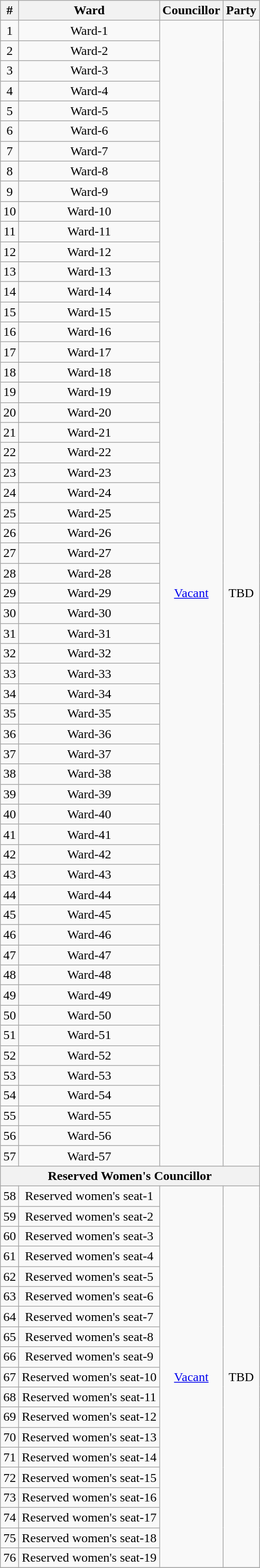<table class="wikitable sortable" style="text-align:center;">
<tr>
<th>#</th>
<th>Ward</th>
<th>Councillor</th>
<th colspan="2">Party</th>
</tr>
<tr>
<td>1</td>
<td>Ward-1</td>
<td rowspan="57"><a href='#'>Vacant</a></td>
<td colspan="2" rowspan="57" bgcolor="">TBD</td>
</tr>
<tr>
<td>2</td>
<td>Ward-2</td>
</tr>
<tr>
<td>3</td>
<td>Ward-3</td>
</tr>
<tr>
<td>4</td>
<td>Ward-4</td>
</tr>
<tr>
<td>5</td>
<td>Ward-5</td>
</tr>
<tr>
<td>6</td>
<td>Ward-6</td>
</tr>
<tr>
<td>7</td>
<td>Ward-7</td>
</tr>
<tr>
<td>8</td>
<td>Ward-8</td>
</tr>
<tr>
<td>9</td>
<td>Ward-9</td>
</tr>
<tr>
<td>10</td>
<td>Ward-10</td>
</tr>
<tr>
<td>11</td>
<td>Ward-11</td>
</tr>
<tr>
<td>12</td>
<td>Ward-12</td>
</tr>
<tr>
<td>13</td>
<td>Ward-13</td>
</tr>
<tr>
<td>14</td>
<td>Ward-14</td>
</tr>
<tr>
<td>15</td>
<td>Ward-15</td>
</tr>
<tr>
<td>16</td>
<td>Ward-16</td>
</tr>
<tr>
<td>17</td>
<td>Ward-17</td>
</tr>
<tr>
<td>18</td>
<td>Ward-18</td>
</tr>
<tr>
<td>19</td>
<td>Ward-19</td>
</tr>
<tr>
<td>20</td>
<td>Ward-20</td>
</tr>
<tr>
<td>21</td>
<td>Ward-21</td>
</tr>
<tr>
<td>22</td>
<td>Ward-22</td>
</tr>
<tr>
<td>23</td>
<td>Ward-23</td>
</tr>
<tr>
<td>24</td>
<td>Ward-24</td>
</tr>
<tr>
<td>25</td>
<td>Ward-25</td>
</tr>
<tr>
<td>26</td>
<td>Ward-26</td>
</tr>
<tr>
<td>27</td>
<td>Ward-27</td>
</tr>
<tr>
<td>28</td>
<td>Ward-28</td>
</tr>
<tr>
<td>29</td>
<td>Ward-29</td>
</tr>
<tr>
<td>30</td>
<td>Ward-30</td>
</tr>
<tr>
<td>31</td>
<td>Ward-31</td>
</tr>
<tr>
<td>32</td>
<td>Ward-32</td>
</tr>
<tr>
<td>33</td>
<td>Ward-33</td>
</tr>
<tr>
<td>34</td>
<td>Ward-34</td>
</tr>
<tr>
<td>35</td>
<td>Ward-35</td>
</tr>
<tr>
<td>36</td>
<td>Ward-36</td>
</tr>
<tr>
<td>37</td>
<td>Ward-37</td>
</tr>
<tr>
<td>38</td>
<td>Ward-38</td>
</tr>
<tr>
<td>39</td>
<td>Ward-39</td>
</tr>
<tr>
<td>40</td>
<td>Ward-40</td>
</tr>
<tr>
<td>41</td>
<td>Ward-41</td>
</tr>
<tr>
<td>42</td>
<td>Ward-42</td>
</tr>
<tr>
<td>43</td>
<td>Ward-43</td>
</tr>
<tr>
<td>44</td>
<td>Ward-44</td>
</tr>
<tr>
<td>45</td>
<td>Ward-45</td>
</tr>
<tr>
<td>46</td>
<td>Ward-46</td>
</tr>
<tr>
<td>47</td>
<td>Ward-47</td>
</tr>
<tr>
<td>48</td>
<td>Ward-48</td>
</tr>
<tr>
<td>49</td>
<td>Ward-49</td>
</tr>
<tr>
<td>50</td>
<td>Ward-50</td>
</tr>
<tr>
<td>51</td>
<td>Ward-51</td>
</tr>
<tr>
<td>52</td>
<td>Ward-52</td>
</tr>
<tr>
<td>53</td>
<td>Ward-53</td>
</tr>
<tr>
<td>54</td>
<td>Ward-54</td>
</tr>
<tr>
<td>55</td>
<td>Ward-55</td>
</tr>
<tr>
<td>56</td>
<td>Ward-56</td>
</tr>
<tr>
<td>57</td>
<td>Ward-57</td>
</tr>
<tr>
<th colspan="5"><strong>Reserved Women's Councillor</strong></th>
</tr>
<tr>
<td>58</td>
<td>Reserved women's seat-1</td>
<td rowspan="19"><a href='#'>Vacant</a></td>
<td colspan="2" rowspan="19" bgcolor="">TBD</td>
</tr>
<tr>
<td>59</td>
<td>Reserved women's seat-2</td>
</tr>
<tr>
<td>60</td>
<td>Reserved women's seat-3</td>
</tr>
<tr>
<td>61</td>
<td>Reserved women's seat-4</td>
</tr>
<tr>
<td>62</td>
<td>Reserved women's seat-5</td>
</tr>
<tr>
<td>63</td>
<td>Reserved women's seat-6</td>
</tr>
<tr>
<td>64</td>
<td>Reserved women's seat-7</td>
</tr>
<tr>
<td>65</td>
<td>Reserved women's seat-8</td>
</tr>
<tr>
<td>66</td>
<td>Reserved women's seat-9</td>
</tr>
<tr>
<td>67</td>
<td>Reserved women's seat-10</td>
</tr>
<tr>
<td>68</td>
<td>Reserved women's seat-11</td>
</tr>
<tr>
<td>69</td>
<td>Reserved women's seat-12</td>
</tr>
<tr>
<td>70</td>
<td>Reserved women's seat-13</td>
</tr>
<tr>
<td>71</td>
<td>Reserved women's seat-14</td>
</tr>
<tr>
<td>72</td>
<td>Reserved women's seat-15</td>
</tr>
<tr>
<td>73</td>
<td>Reserved women's seat-16</td>
</tr>
<tr>
<td>74</td>
<td>Reserved women's seat-17</td>
</tr>
<tr>
<td>75</td>
<td>Reserved women's seat-18</td>
</tr>
<tr>
<td>76</td>
<td>Reserved women's seat-19</td>
</tr>
<tr>
</tr>
</table>
